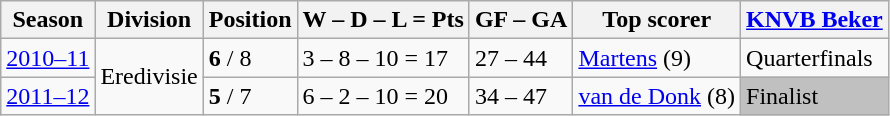<table class="wikitable">
<tr style="background:#f0f6fa;">
<th>Season</th>
<th>Division</th>
<th>Position</th>
<th>W – D – L = Pts</th>
<th>GF – GA</th>
<th>Top scorer</th>
<th><a href='#'>KNVB Beker</a></th>
</tr>
<tr>
<td><a href='#'>2010–11</a></td>
<td rowspan="2">Eredivisie</td>
<td><strong>6</strong> / 8</td>
<td>3 – 8 – 10 = 17</td>
<td>27 – 44</td>
<td><a href='#'>Martens</a> (9)</td>
<td>Quarterfinals</td>
</tr>
<tr>
<td><a href='#'>2011–12</a></td>
<td><strong>5</strong> / 7</td>
<td>6 – 2 – 10 = 20</td>
<td>34 – 47</td>
<td><a href='#'>van de Donk</a> (8)</td>
<td bgcolor=silver>Finalist</td>
</tr>
</table>
